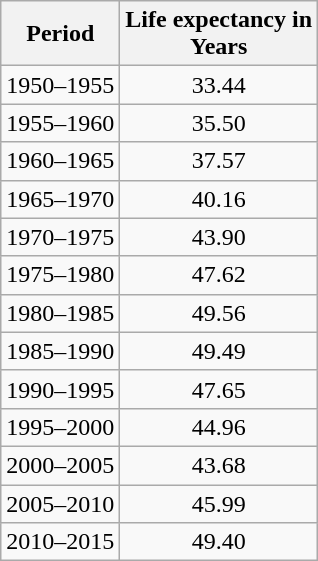<table class="wikitable" style="text-align: center;">
<tr>
<th>Period</th>
<th>Life expectancy in <br> Years</th>
</tr>
<tr>
<td>1950–1955</td>
<td>33.44</td>
</tr>
<tr>
<td>1955–1960</td>
<td> 35.50</td>
</tr>
<tr>
<td>1960–1965</td>
<td> 37.57</td>
</tr>
<tr>
<td>1965–1970</td>
<td> 40.16</td>
</tr>
<tr>
<td>1970–1975</td>
<td> 43.90</td>
</tr>
<tr>
<td>1975–1980</td>
<td> 47.62</td>
</tr>
<tr>
<td>1980–1985</td>
<td> 49.56</td>
</tr>
<tr>
<td>1985–1990</td>
<td> 49.49</td>
</tr>
<tr>
<td>1990–1995</td>
<td> 47.65</td>
</tr>
<tr>
<td>1995–2000</td>
<td> 44.96</td>
</tr>
<tr>
<td>2000–2005</td>
<td> 43.68</td>
</tr>
<tr>
<td>2005–2010</td>
<td> 45.99</td>
</tr>
<tr>
<td>2010–2015</td>
<td> 49.40</td>
</tr>
</table>
